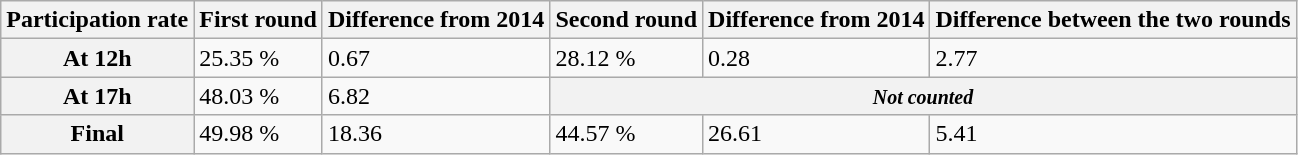<table class="wikitable">
<tr>
<th>Participation rate</th>
<th>First round</th>
<th>Difference from 2014</th>
<th>Second round</th>
<th>Difference from 2014</th>
<th>Difference between the two rounds</th>
</tr>
<tr>
<th>At 12h</th>
<td>25.35 %</td>
<td> 0.67</td>
<td>28.12 %</td>
<td> 0.28</td>
<td> 2.77</td>
</tr>
<tr>
<th>At 17h</th>
<td>48.03 %</td>
<td> 6.82</td>
<th colspan="3"><small><em>Not counted</em></small></th>
</tr>
<tr>
<th>Final</th>
<td>49.98 %</td>
<td> 18.36</td>
<td>44.57 %</td>
<td> 26.61</td>
<td> 5.41</td>
</tr>
</table>
